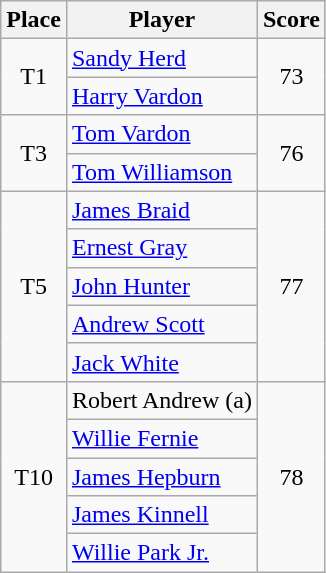<table class="wikitable">
<tr>
<th>Place</th>
<th>Player</th>
<th>Score</th>
</tr>
<tr>
<td rowspan=2 align=center>T1</td>
<td> <a href='#'>Sandy Herd</a></td>
<td rowspan=2 align=center>73</td>
</tr>
<tr>
<td> <a href='#'>Harry Vardon</a></td>
</tr>
<tr>
<td rowspan=2 align=center>T3</td>
<td> <a href='#'>Tom Vardon</a></td>
<td rowspan=2 align=center>76</td>
</tr>
<tr>
<td> <a href='#'>Tom Williamson</a></td>
</tr>
<tr>
<td rowspan=5 align=center>T5</td>
<td> <a href='#'>James Braid</a></td>
<td rowspan=5 align=center>77</td>
</tr>
<tr>
<td> <a href='#'>Ernest Gray</a></td>
</tr>
<tr>
<td> <a href='#'>John Hunter</a></td>
</tr>
<tr>
<td> <a href='#'>Andrew Scott</a></td>
</tr>
<tr>
<td> <a href='#'>Jack White</a></td>
</tr>
<tr>
<td rowspan=5 align=center>T10</td>
<td> Robert Andrew (a)</td>
<td rowspan=5 align=center>78</td>
</tr>
<tr>
<td> <a href='#'>Willie Fernie</a></td>
</tr>
<tr>
<td> <a href='#'>James Hepburn</a></td>
</tr>
<tr>
<td> <a href='#'>James Kinnell</a></td>
</tr>
<tr>
<td> <a href='#'>Willie Park Jr.</a></td>
</tr>
</table>
